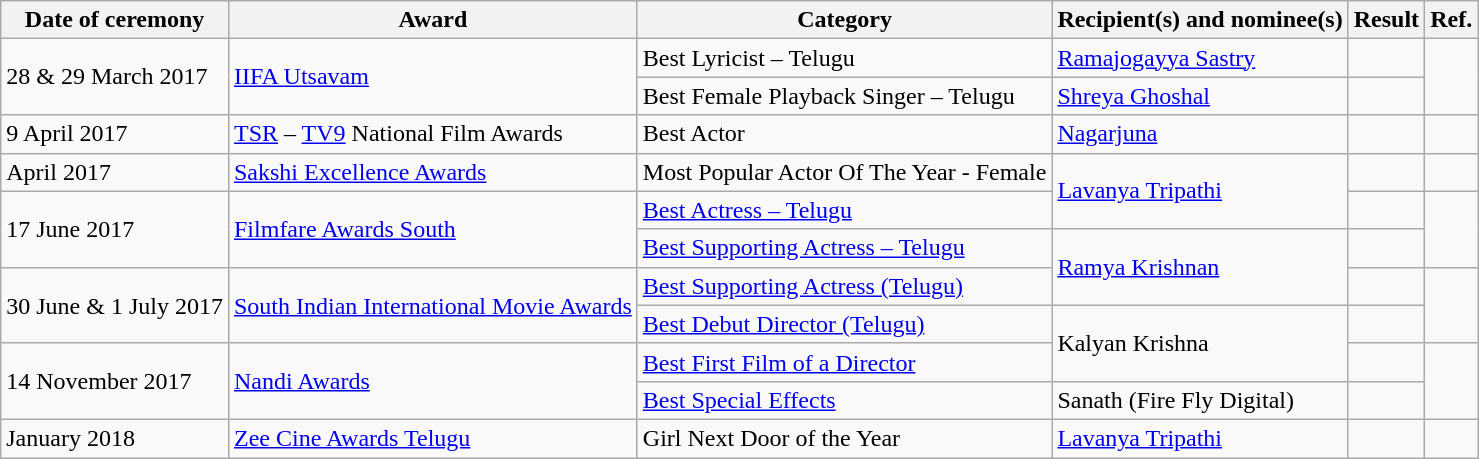<table class="wikitable sortable">
<tr>
<th>Date of ceremony</th>
<th>Award</th>
<th>Category</th>
<th>Recipient(s) and nominee(s)</th>
<th>Result</th>
<th>Ref.</th>
</tr>
<tr>
<td rowspan="2">28 & 29 March 2017</td>
<td rowspan="2"><a href='#'>IIFA Utsavam</a></td>
<td>Best Lyricist – Telugu</td>
<td><a href='#'>Ramajogayya Sastry</a></td>
<td></td>
<td rowspan="2"></td>
</tr>
<tr>
<td>Best Female Playback Singer – Telugu</td>
<td><a href='#'>Shreya Ghoshal</a></td>
<td></td>
</tr>
<tr>
<td>9 April 2017</td>
<td><a href='#'>TSR</a> – <a href='#'>TV9</a> National Film Awards</td>
<td>Best Actor</td>
<td><a href='#'>Nagarjuna</a></td>
<td></td>
<td></td>
</tr>
<tr>
<td>April 2017</td>
<td><a href='#'>Sakshi Excellence Awards</a></td>
<td>Most Popular Actor Of The Year - Female</td>
<td rowspan="2"><a href='#'>Lavanya Tripathi</a></td>
<td></td>
<td></td>
</tr>
<tr>
<td rowspan="2">17 June 2017</td>
<td rowspan="2"><a href='#'>Filmfare Awards South</a></td>
<td><a href='#'>Best Actress – Telugu</a></td>
<td></td>
<td rowspan="2"></td>
</tr>
<tr>
<td><a href='#'>Best Supporting Actress – Telugu</a></td>
<td rowspan="2"><a href='#'>Ramya Krishnan</a></td>
<td></td>
</tr>
<tr>
<td rowspan="2">30 June & 1 July 2017</td>
<td rowspan="2"><a href='#'>South Indian International Movie Awards</a></td>
<td><a href='#'>Best Supporting Actress (Telugu)</a></td>
<td></td>
<td rowspan="2"></td>
</tr>
<tr>
<td><a href='#'>Best Debut Director (Telugu)</a></td>
<td rowspan="2">Kalyan Krishna</td>
<td></td>
</tr>
<tr>
<td rowspan="2">14 November 2017</td>
<td rowspan="2"><a href='#'>Nandi Awards</a></td>
<td><a href='#'>Best First Film of a Director</a></td>
<td></td>
<td rowspan="2"></td>
</tr>
<tr>
<td><a href='#'>Best Special Effects</a></td>
<td>Sanath (Fire Fly Digital)</td>
<td></td>
</tr>
<tr>
<td>January 2018</td>
<td><a href='#'>Zee Cine Awards Telugu</a></td>
<td>Girl Next Door of the Year</td>
<td><a href='#'>Lavanya Tripathi</a></td>
<td></td>
<td></td>
</tr>
</table>
